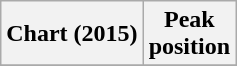<table class="wikitable sortable plainrowheaders" style="text-align:center">
<tr>
<th>Chart (2015)</th>
<th>Peak<br>position</th>
</tr>
<tr>
</tr>
</table>
